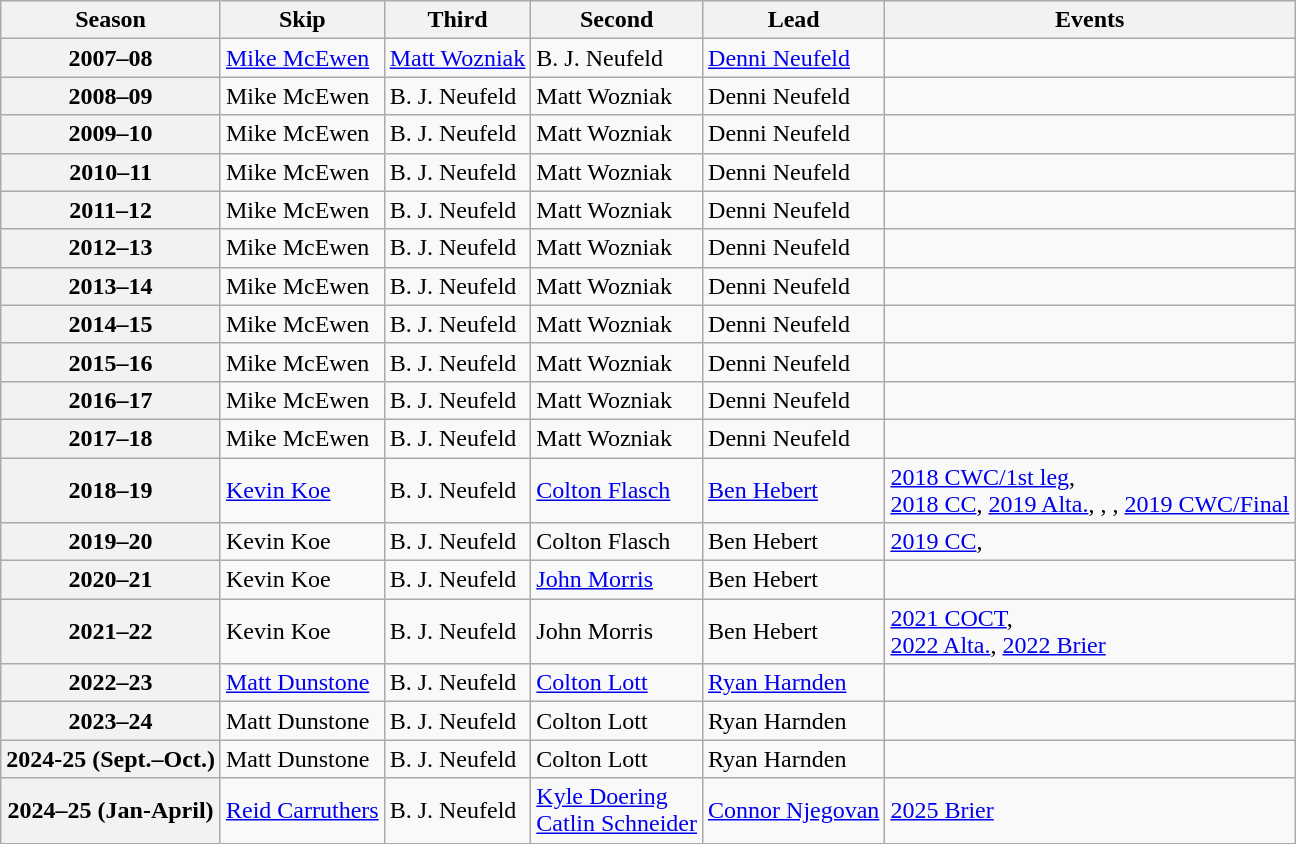<table class="wikitable">
<tr>
<th scope="col">Season</th>
<th scope="col">Skip</th>
<th scope="col">Third</th>
<th scope="col">Second</th>
<th scope="col">Lead</th>
<th scope="col">Events</th>
</tr>
<tr>
<th scope="row">2007–08</th>
<td><a href='#'>Mike McEwen</a></td>
<td><a href='#'>Matt Wozniak</a></td>
<td>B. J. Neufeld</td>
<td><a href='#'>Denni Neufeld</a></td>
<td></td>
</tr>
<tr>
<th scope="row">2008–09</th>
<td>Mike McEwen</td>
<td>B. J. Neufeld</td>
<td>Matt Wozniak</td>
<td>Denni Neufeld</td>
<td></td>
</tr>
<tr>
<th scope="row">2009–10</th>
<td>Mike McEwen</td>
<td>B. J. Neufeld</td>
<td>Matt Wozniak</td>
<td>Denni Neufeld</td>
<td></td>
</tr>
<tr>
<th scope="row">2010–11</th>
<td>Mike McEwen</td>
<td>B. J. Neufeld</td>
<td>Matt Wozniak</td>
<td>Denni Neufeld</td>
<td></td>
</tr>
<tr>
<th scope="row">2011–12</th>
<td>Mike McEwen</td>
<td>B. J. Neufeld</td>
<td>Matt Wozniak</td>
<td>Denni Neufeld</td>
<td></td>
</tr>
<tr>
<th scope="row">2012–13</th>
<td>Mike McEwen</td>
<td>B. J. Neufeld</td>
<td>Matt Wozniak</td>
<td>Denni Neufeld</td>
<td></td>
</tr>
<tr>
<th scope="row">2013–14</th>
<td>Mike McEwen</td>
<td>B. J. Neufeld</td>
<td>Matt Wozniak</td>
<td>Denni Neufeld</td>
<td></td>
</tr>
<tr>
<th scope="row">2014–15</th>
<td>Mike McEwen</td>
<td>B. J. Neufeld</td>
<td>Matt Wozniak</td>
<td>Denni Neufeld</td>
<td></td>
</tr>
<tr>
<th scope="row">2015–16</th>
<td>Mike McEwen</td>
<td>B. J. Neufeld</td>
<td>Matt Wozniak</td>
<td>Denni Neufeld</td>
<td></td>
</tr>
<tr>
<th scope="row">2016–17</th>
<td>Mike McEwen</td>
<td>B. J. Neufeld</td>
<td>Matt Wozniak</td>
<td>Denni Neufeld</td>
<td></td>
</tr>
<tr>
<th scope="row">2017–18</th>
<td>Mike McEwen</td>
<td>B. J. Neufeld</td>
<td>Matt Wozniak</td>
<td>Denni Neufeld</td>
<td></td>
</tr>
<tr>
<th scope="row">2018–19</th>
<td><a href='#'>Kevin Koe</a></td>
<td>B. J. Neufeld</td>
<td><a href='#'>Colton Flasch</a></td>
<td><a href='#'>Ben Hebert</a></td>
<td><a href='#'>2018 CWC/1st leg</a>,<br><a href='#'>2018 CC</a>,
<a href='#'>2019 Alta.</a>,
,
,
<a href='#'>2019 CWC/Final</a></td>
</tr>
<tr>
<th scope="row">2019–20</th>
<td>Kevin Koe</td>
<td>B. J. Neufeld</td>
<td>Colton Flasch</td>
<td>Ben Hebert</td>
<td><a href='#'>2019 CC</a>,<br></td>
</tr>
<tr>
<th scope="row">2020–21</th>
<td>Kevin Koe</td>
<td>B. J. Neufeld</td>
<td><a href='#'>John Morris</a></td>
<td>Ben Hebert</td>
<td></td>
</tr>
<tr>
<th scope="row">2021–22</th>
<td>Kevin Koe</td>
<td>B. J. Neufeld</td>
<td>John Morris</td>
<td>Ben Hebert</td>
<td><a href='#'>2021 COCT</a>,<br><a href='#'>2022 Alta.</a>, 
<a href='#'>2022 Brier</a></td>
</tr>
<tr>
<th scope="row">2022–23</th>
<td><a href='#'>Matt Dunstone</a></td>
<td>B. J. Neufeld</td>
<td><a href='#'>Colton Lott</a></td>
<td><a href='#'>Ryan Harnden</a></td>
<td></td>
</tr>
<tr>
<th scope="row">2023–24</th>
<td>Matt Dunstone</td>
<td>B. J. Neufeld</td>
<td>Colton Lott</td>
<td>Ryan Harnden</td>
<td></td>
</tr>
<tr>
<th scope="row">2024-25 (Sept.–Oct.)</th>
<td>Matt Dunstone</td>
<td>B. J. Neufeld</td>
<td>Colton Lott</td>
<td>Ryan Harnden</td>
<td></td>
</tr>
<tr>
<th scope="row">2024–25 (Jan-April)</th>
<td><a href='#'>Reid Carruthers</a></td>
<td>B. J. Neufeld</td>
<td><a href='#'>Kyle Doering</a><br><a href='#'>Catlin Schneider</a></td>
<td><a href='#'>Connor Njegovan</a></td>
<td><a href='#'>2025 Brier</a></td>
</tr>
</table>
